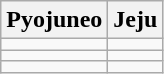<table class="wikitable">
<tr>
<th>Pyojuneo</th>
<th>Jeju</th>
</tr>
<tr>
<td></td>
<td></td>
</tr>
<tr>
<td></td>
<td></td>
</tr>
<tr>
<td></td>
<td></td>
</tr>
</table>
